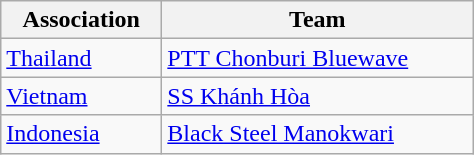<table class="wikitable">
<tr>
<th width=100>Association</th>
<th width=200>Team</th>
</tr>
<tr>
<td> <a href='#'>Thailand</a></td>
<td><a href='#'>PTT Chonburi Bluewave</a></td>
</tr>
<tr>
<td> <a href='#'>Vietnam</a></td>
<td><a href='#'>SS Khánh Hòa</a></td>
</tr>
<tr>
<td> <a href='#'>Indonesia</a></td>
<td><a href='#'>Black Steel Manokwari</a></td>
</tr>
</table>
